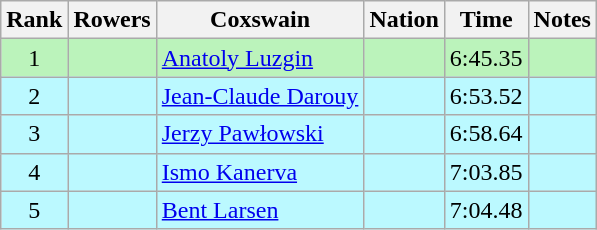<table class="wikitable sortable" style="text-align:center">
<tr>
<th>Rank</th>
<th>Rowers</th>
<th>Coxswain</th>
<th>Nation</th>
<th>Time</th>
<th>Notes</th>
</tr>
<tr bgcolor=bbf3bb>
<td>1</td>
<td align=left></td>
<td align=left><a href='#'>Anatoly Luzgin</a></td>
<td align=left></td>
<td>6:45.35</td>
<td></td>
</tr>
<tr bgcolor=bbf9ff>
<td>2</td>
<td align=left></td>
<td align=left><a href='#'>Jean-Claude Darouy</a></td>
<td align=left></td>
<td>6:53.52</td>
<td></td>
</tr>
<tr bgcolor=bbf9ff>
<td>3</td>
<td align=left></td>
<td align=left><a href='#'>Jerzy Pawłowski</a></td>
<td align=left></td>
<td>6:58.64</td>
<td></td>
</tr>
<tr bgcolor=bbf9ff>
<td>4</td>
<td align=left></td>
<td align=left><a href='#'>Ismo Kanerva</a></td>
<td align=left></td>
<td>7:03.85</td>
<td></td>
</tr>
<tr bgcolor=bbf9ff>
<td>5</td>
<td align=left></td>
<td align=left><a href='#'>Bent Larsen</a></td>
<td align=left></td>
<td>7:04.48</td>
<td></td>
</tr>
</table>
